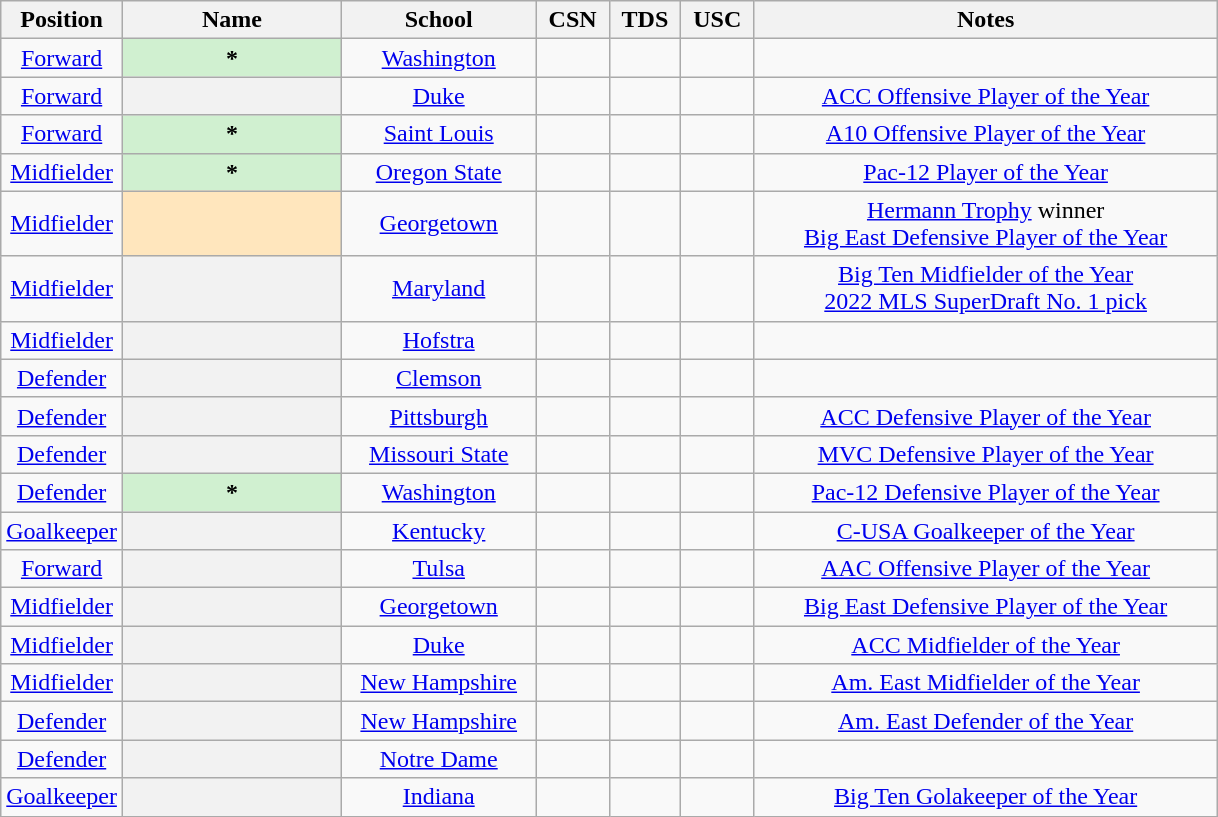<table class="wikitable sortable plainrowheaders" style="text-align:center">
<tr>
<th scope="col" style="width:10%;">Position</th>
<th scope="col" style="width:18%;">Name</th>
<th scope="col" style="width:16%;">School</th>
<th scope="col">CSN</th>
<th scope="col">TDS</th>
<th scope="col">USC</th>
<th scope="col" class="unsortable">Notes</th>
</tr>
<tr>
<td><a href='#'>Forward</a></td>
<th scope="row" style="text-align:center; background:#d0f0d0;">*</th>
<td><a href='#'>Washington</a></td>
<td></td>
<td></td>
<td></td>
<td></td>
</tr>
<tr>
<td><a href='#'>Forward</a></td>
<th scope="row" style=text-align:center></th>
<td><a href='#'>Duke</a></td>
<td></td>
<td></td>
<td></td>
<td><a href='#'>ACC Offensive Player of the Year</a></td>
</tr>
<tr>
<td><a href='#'>Forward</a></td>
<th scope="row" style="text-align:center; background:#d0f0d0;">*</th>
<td><a href='#'>Saint Louis</a></td>
<td></td>
<td></td>
<td></td>
<td><a href='#'>A10 Offensive Player of the Year</a></td>
</tr>
<tr>
<td><a href='#'>Midfielder</a></td>
<th scope="row" style="text-align:center; background:#d0f0d0;">*</th>
<td><a href='#'>Oregon State</a></td>
<td></td>
<td></td>
<td></td>
<td><a href='#'>Pac-12 Player of the Year</a></td>
</tr>
<tr>
<td><a href='#'>Midfielder</a></td>
<th scope="row" style="text-align:center; background:#ffe6bd;"></th>
<td><a href='#'>Georgetown</a></td>
<td></td>
<td></td>
<td></td>
<td><a href='#'>Hermann Trophy</a> winner<br><a href='#'>Big East Defensive Player of the Year</a></td>
</tr>
<tr>
<td><a href='#'>Midfielder</a></td>
<th scope="row" style=text-align:center></th>
<td><a href='#'>Maryland</a></td>
<td></td>
<td></td>
<td></td>
<td><a href='#'>Big Ten Midfielder of the Year</a><br><a href='#'>2022 MLS SuperDraft No. 1 pick</a></td>
</tr>
<tr>
<td><a href='#'>Midfielder</a></td>
<th scope="row" style=text-align:center></th>
<td><a href='#'>Hofstra</a></td>
<td></td>
<td></td>
<td></td>
<td></td>
</tr>
<tr>
<td><a href='#'>Defender</a></td>
<th scope="row" style=text-align:center></th>
<td><a href='#'>Clemson</a></td>
<td></td>
<td></td>
<td></td>
<td></td>
</tr>
<tr>
<td><a href='#'>Defender</a></td>
<th scope="row" style=text-align:center></th>
<td><a href='#'>Pittsburgh</a></td>
<td></td>
<td></td>
<td></td>
<td><a href='#'>ACC Defensive Player of the Year</a></td>
</tr>
<tr>
<td><a href='#'>Defender</a></td>
<th scope="row" style=text-align:center></th>
<td><a href='#'>Missouri State</a></td>
<td></td>
<td></td>
<td></td>
<td><a href='#'>MVC Defensive Player of the Year</a></td>
</tr>
<tr>
<td><a href='#'>Defender</a></td>
<th scope="row" style="text-align:center; background:#d0f0d0;">*</th>
<td><a href='#'>Washington</a></td>
<td></td>
<td></td>
<td></td>
<td><a href='#'>Pac-12 Defensive Player of the Year</a></td>
</tr>
<tr>
<td><a href='#'>Goalkeeper</a></td>
<th scope="row" style=text-align:center></th>
<td><a href='#'>Kentucky</a></td>
<td></td>
<td></td>
<td></td>
<td><a href='#'>C-USA Goalkeeper of the Year</a></td>
</tr>
<tr>
<td><a href='#'>Forward</a></td>
<th scope="row" style=text-align:center></th>
<td><a href='#'>Tulsa</a></td>
<td></td>
<td></td>
<td></td>
<td><a href='#'>AAC Offensive Player of the Year</a></td>
</tr>
<tr>
<td><a href='#'>Midfielder</a></td>
<th scope="row" style=text-align:center></th>
<td><a href='#'>Georgetown</a></td>
<td></td>
<td></td>
<td></td>
<td><a href='#'>Big East Defensive Player of the Year</a></td>
</tr>
<tr>
<td><a href='#'>Midfielder</a></td>
<th scope="row" style=text-align:center></th>
<td><a href='#'>Duke</a></td>
<td></td>
<td></td>
<td></td>
<td><a href='#'>ACC Midfielder of the Year</a></td>
</tr>
<tr>
<td><a href='#'>Midfielder</a></td>
<th scope="row" style=text-align:center></th>
<td><a href='#'>New Hampshire</a></td>
<td></td>
<td></td>
<td></td>
<td><a href='#'>Am. East Midfielder of the Year</a></td>
</tr>
<tr>
<td><a href='#'>Defender</a></td>
<th scope="row" style=text-align:center></th>
<td><a href='#'>New Hampshire</a></td>
<td></td>
<td></td>
<td></td>
<td><a href='#'>Am. East Defender of the Year</a></td>
</tr>
<tr>
<td><a href='#'>Defender</a></td>
<th scope="row" style=text-align:center></th>
<td><a href='#'>Notre Dame</a></td>
<td></td>
<td></td>
<td></td>
<td></td>
</tr>
<tr>
<td><a href='#'>Goalkeeper</a></td>
<th scope="row" style=text-align:center></th>
<td><a href='#'>Indiana</a></td>
<td></td>
<td></td>
<td></td>
<td><a href='#'>Big Ten Golakeeper of the Year</a></td>
</tr>
</table>
